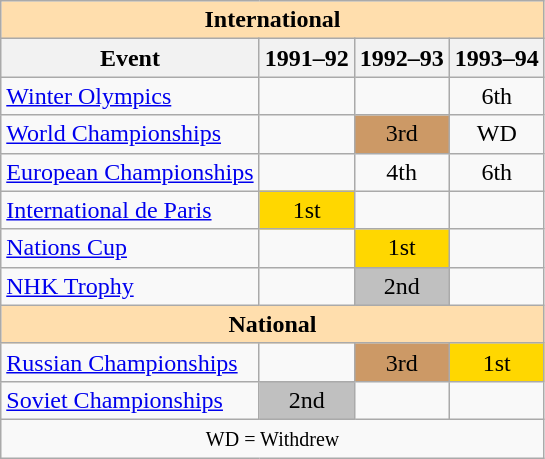<table class="wikitable" style="text-align:center">
<tr>
<th style="background-color: #ffdead; " colspan=4 align=center><strong>International</strong></th>
</tr>
<tr>
<th>Event</th>
<th>1991–92</th>
<th>1992–93</th>
<th>1993–94</th>
</tr>
<tr>
<td align=left><a href='#'>Winter Olympics</a></td>
<td></td>
<td></td>
<td>6th</td>
</tr>
<tr>
<td align=left><a href='#'>World Championships</a></td>
<td></td>
<td bgcolor=cc9966>3rd</td>
<td>WD</td>
</tr>
<tr>
<td align=left><a href='#'>European Championships</a></td>
<td></td>
<td>4th</td>
<td>6th</td>
</tr>
<tr>
<td align=left><a href='#'>International de Paris</a></td>
<td bgcolor=gold>1st</td>
<td></td>
<td></td>
</tr>
<tr>
<td align=left><a href='#'>Nations Cup</a></td>
<td></td>
<td bgcolor=gold>1st</td>
<td></td>
</tr>
<tr>
<td align=left><a href='#'>NHK Trophy</a></td>
<td></td>
<td bgcolor=silver>2nd</td>
<td></td>
</tr>
<tr>
<th style="background-color: #ffdead; " colspan=6 align=center><strong>National</strong></th>
</tr>
<tr>
<td align=left><a href='#'>Russian Championships</a></td>
<td></td>
<td bgcolor=cc9966>3rd</td>
<td bgcolor=gold>1st</td>
</tr>
<tr>
<td align=left><a href='#'>Soviet Championships</a></td>
<td bgcolor=silver>2nd</td>
<td></td>
<td></td>
</tr>
<tr>
<td colspan=4 align=center><small> WD = Withdrew </small></td>
</tr>
</table>
